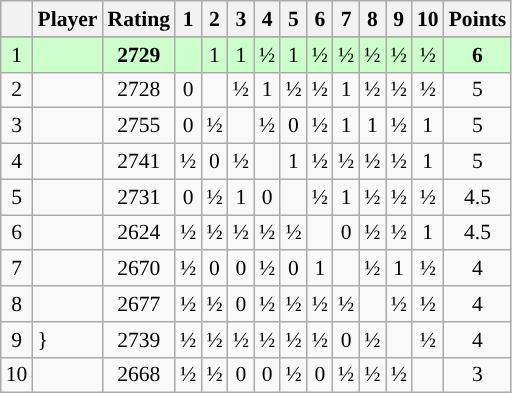<table class="wikitable" style="font-size: 90%; text-align: center;">
<tr>
<th></th>
<th>Player</th>
<th>Rating</th>
<th>1</th>
<th>2</th>
<th>3</th>
<th>4</th>
<th>5</th>
<th>6</th>
<th>7</th>
<th>8</th>
<th>9</th>
<th>10</th>
<th>Points</th>
</tr>
<tr>
</tr>
<tr style="background:#ccffcc">
<td>1</td>
<td align="left"><strong></strong></td>
<td><strong>2729</strong></td>
<td></td>
<td>1</td>
<td>1</td>
<td>½</td>
<td>1</td>
<td>½</td>
<td>½</td>
<td>½</td>
<td>½</td>
<td>½</td>
<td><strong>6</strong></td>
</tr>
<tr>
<td>2</td>
<td align="left"></td>
<td>2728</td>
<td>0</td>
<td></td>
<td>½</td>
<td>1</td>
<td>½</td>
<td>½</td>
<td>1</td>
<td>½</td>
<td>½</td>
<td>½</td>
<td>5</td>
</tr>
<tr>
<td>3</td>
<td align="left"></td>
<td>2755</td>
<td>0</td>
<td>½</td>
<td></td>
<td>½</td>
<td>0</td>
<td>½</td>
<td>1</td>
<td>1</td>
<td>½</td>
<td>1</td>
<td>5</td>
</tr>
<tr>
<td>4</td>
<td align="left"></td>
<td>2741</td>
<td>½</td>
<td>0</td>
<td>½</td>
<td></td>
<td>1</td>
<td>½</td>
<td>½</td>
<td>½</td>
<td>½</td>
<td>1</td>
<td>5</td>
</tr>
<tr>
<td>5</td>
<td align="left"></td>
<td>2731</td>
<td>0</td>
<td>½</td>
<td>1</td>
<td>0</td>
<td></td>
<td>½</td>
<td>1</td>
<td>½</td>
<td>½</td>
<td>½</td>
<td>4.5</td>
</tr>
<tr>
<td>6</td>
<td align="left"></td>
<td>2624</td>
<td>½</td>
<td>½</td>
<td>½</td>
<td>½</td>
<td>½</td>
<td></td>
<td>0</td>
<td>½</td>
<td>½</td>
<td>1</td>
<td>4.5</td>
</tr>
<tr>
<td>7</td>
<td align="left"></td>
<td>2670</td>
<td>½</td>
<td>0</td>
<td>0</td>
<td>½</td>
<td>0</td>
<td>1</td>
<td></td>
<td>½</td>
<td>1</td>
<td>½</td>
<td>4</td>
</tr>
<tr>
<td>8</td>
<td align="left"></td>
<td>2677</td>
<td>½</td>
<td>½</td>
<td>0</td>
<td>½</td>
<td>½</td>
<td>½</td>
<td>½</td>
<td></td>
<td>½</td>
<td>½</td>
<td>4</td>
</tr>
<tr>
<td>9</td>
<td align="left">}</td>
<td>2739</td>
<td>½</td>
<td>½</td>
<td>½</td>
<td>½</td>
<td>½</td>
<td>½</td>
<td>0</td>
<td>½</td>
<td></td>
<td>½</td>
<td>4</td>
</tr>
<tr>
<td>10</td>
<td align="left"></td>
<td>2668</td>
<td>½</td>
<td>½</td>
<td>0</td>
<td>0</td>
<td>½</td>
<td>0</td>
<td>½</td>
<td>½</td>
<td>½</td>
<td></td>
<td>3</td>
</tr>
</table>
